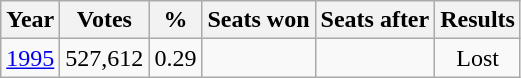<table class="wikitable" style="text-align:center">
<tr>
<th>Year</th>
<th>Votes</th>
<th>%</th>
<th>Seats won</th>
<th>Seats after</th>
<th>Results</th>
</tr>
<tr>
<td><a href='#'>1995</a></td>
<td>527,612</td>
<td>0.29</td>
<td></td>
<td></td>
<td>Lost</td>
</tr>
</table>
